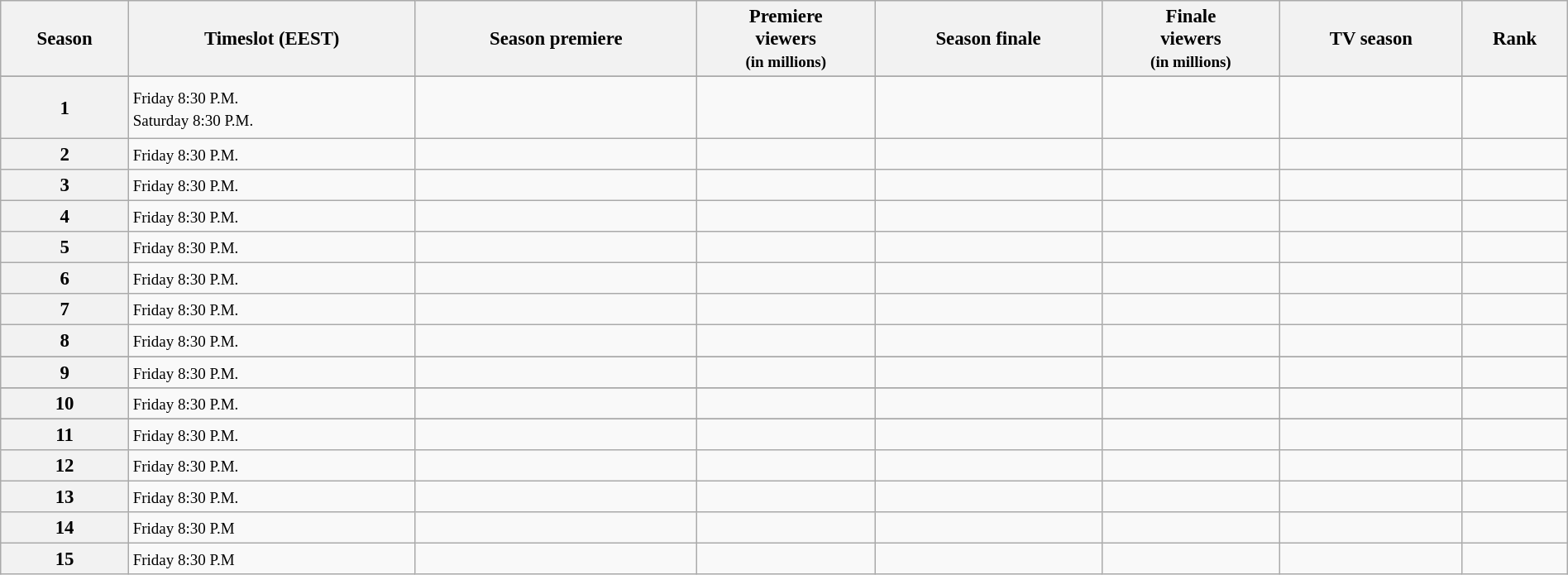<table class="wikitable"  style="font-size:95%; width:100%;">
<tr>
<th>Season</th>
<th>Timeslot (EEST)</th>
<th>Season premiere</th>
<th>Premiere<br>viewers<br><small>(in millions)</small></th>
<th>Season finale</th>
<th>Finale<br>viewers<br><small>(in millions)</small></th>
<th>TV season</th>
<th>Rank</th>
</tr>
<tr>
</tr>
<tr style="height:50px;">
<th>1</th>
<td style="text-align:left"><small>Friday 8:30 P.M.</small><br><small>Saturday 8:30 P.M.</small></td>
<td></td>
<td></td>
<td></td>
<td></td>
<td></td>
<td></td>
</tr>
<tr>
<th>2</th>
<td style="text-align:left"><small>Friday 8:30 P.M.</small></td>
<td></td>
<td></td>
<td></td>
<td></td>
<td></td>
<td></td>
</tr>
<tr>
<th>3</th>
<td><small>Friday 8:30 P.M.</small></td>
<td></td>
<td></td>
<td></td>
<td></td>
<td></td>
<td></td>
</tr>
<tr>
<th>4</th>
<td><small>Friday 8:30 P.M.</small></td>
<td></td>
<td></td>
<td></td>
<td></td>
<td></td>
<td></td>
</tr>
<tr>
<th>5</th>
<td><small>Friday 8:30 P.M.</small></td>
<td></td>
<td></td>
<td></td>
<td></td>
<td></td>
<td></td>
</tr>
<tr>
<th>6</th>
<td><small>Friday 8:30 P.M.</small></td>
<td></td>
<td></td>
<td></td>
<td></td>
<td></td>
<td></td>
</tr>
<tr>
<th>7</th>
<td><small>Friday 8:30 P.M.</small></td>
<td></td>
<td></td>
<td></td>
<td></td>
<td></td>
<td></td>
</tr>
<tr>
<th>8</th>
<td><small>Friday 8:30 P.M.</small></td>
<td></td>
<td></td>
<td></td>
<td></td>
<td></td>
<td></td>
</tr>
<tr>
</tr>
<tr>
<th>9</th>
<td><small>Friday 8:30 P.M.</small></td>
<td></td>
<td></td>
<td></td>
<td></td>
<td></td>
<td></td>
</tr>
<tr>
</tr>
<tr>
<th>10</th>
<td><small>Friday 8:30 P.M.</small></td>
<td></td>
<td></td>
<td></td>
<td></td>
<td></td>
<td></td>
</tr>
<tr>
</tr>
<tr>
<th>11</th>
<td><small>Friday 8:30 P.M.</small></td>
<td></td>
<td></td>
<td></td>
<td></td>
<td></td>
<td></td>
</tr>
<tr>
<th>12</th>
<td><small>Friday 8:30 P.M.</small></td>
<td></td>
<td></td>
<td></td>
<td></td>
<td></td>
<td></td>
</tr>
<tr>
<th>13</th>
<td><small>Friday 8:30 P.M.</small></td>
<td></td>
<td></td>
<td></td>
<td></td>
<td></td>
<td></td>
</tr>
<tr>
<th>14</th>
<td><small>Friday 8:30 P.M</small></td>
<td></td>
<td></td>
<td></td>
<td></td>
<td></td>
<td></td>
</tr>
<tr>
<th>15</th>
<td><small>Friday 8:30 P.M</small></td>
<td></td>
<td></td>
<td></td>
<td></td>
<td></td>
<td></td>
</tr>
</table>
